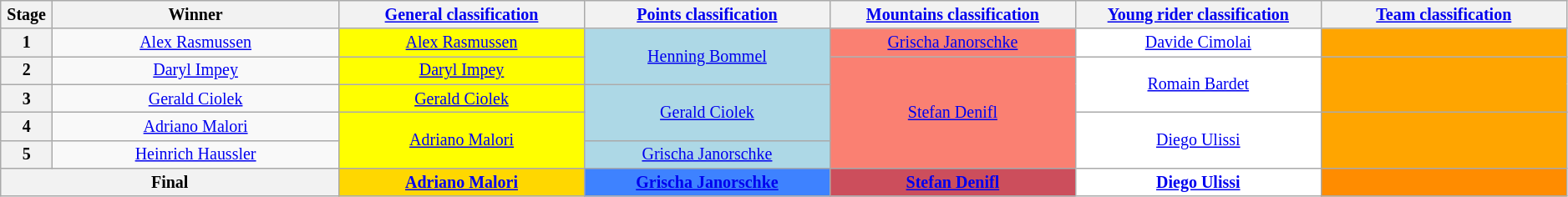<table class="wikitable" style="text-align: center; font-size:smaller;">
<tr>
<th style="width:1%;">Stage</th>
<th style="width:14%;">Winner</th>
<th style="width:12%;"><a href='#'>General classification</a><br></th>
<th style="width:12%;"><a href='#'>Points classification</a><br></th>
<th style="width:12%;"><a href='#'>Mountains classification</a><br></th>
<th style="width:12%;"><a href='#'>Young rider classification</a><br></th>
<th style="width:12%;"><a href='#'>Team classification</a></th>
</tr>
<tr>
<th>1</th>
<td><a href='#'>Alex Rasmussen</a></td>
<td style="background:yellow;"><a href='#'>Alex Rasmussen</a></td>
<td style="background:lightblue;" rowspan=2><a href='#'>Henning Bommel</a></td>
<td style="background:salmon;"><a href='#'>Grischa Janorschke</a></td>
<td style="background:white;"><a href='#'>Davide Cimolai</a></td>
<td style="background:orange;"></td>
</tr>
<tr>
<th>2</th>
<td><a href='#'>Daryl Impey</a></td>
<td style="background:yellow;"><a href='#'>Daryl Impey</a></td>
<td style="background:salmon;" rowspan=4><a href='#'>Stefan Denifl</a></td>
<td style="background:white;" rowspan=2><a href='#'>Romain Bardet</a></td>
<td style="background:orange;" rowspan=2></td>
</tr>
<tr>
<th>3</th>
<td><a href='#'>Gerald Ciolek</a></td>
<td style="background:yellow;"><a href='#'>Gerald Ciolek</a></td>
<td style="background:lightblue;" rowspan=2><a href='#'>Gerald Ciolek</a></td>
</tr>
<tr>
<th>4</th>
<td><a href='#'>Adriano Malori</a></td>
<td style="background:yellow;" rowspan=2><a href='#'>Adriano Malori</a></td>
<td style="background:white;" rowspan=2><a href='#'>Diego Ulissi</a></td>
<td style="background:orange;" rowspan=2></td>
</tr>
<tr>
<th>5</th>
<td><a href='#'>Heinrich Haussler</a></td>
<td style="background:lightblue;"><a href='#'>Grischa Janorschke</a></td>
</tr>
<tr>
<th colspan=2><strong>Final</strong></th>
<th style="background:gold;"><a href='#'>Adriano Malori</a></th>
<th style="background:#3e82ff;"><a href='#'>Grischa Janorschke</a></th>
<th style="background:#cc4e5c;"><a href='#'>Stefan Denifl</a></th>
<th style="background:white;"><a href='#'>Diego Ulissi</a></th>
<th style="background:darkorange;"></th>
</tr>
</table>
